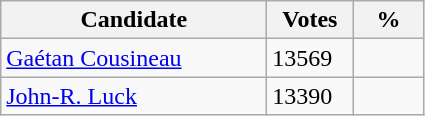<table class="wikitable">
<tr>
<th style="width: 170px">Candidate </th>
<th style="width: 50px">Votes</th>
<th style="width: 40px">%</th>
</tr>
<tr>
<td><a href='#'>Gaétan Cousineau</a></td>
<td>13569</td>
<td></td>
</tr>
<tr>
<td><a href='#'>John-R. Luck</a></td>
<td>13390</td>
<td></td>
</tr>
</table>
